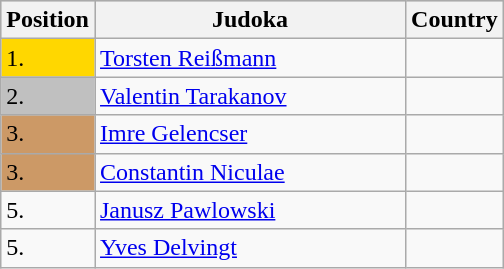<table class=wikitable>
<tr style="background:#ccc;">
<th width=10>Position</th>
<th width=200>Judoka</th>
<th width=10>Country</th>
</tr>
<tr>
<td bgcolor=gold>1.</td>
<td><a href='#'>Torsten Reißmann</a></td>
<td></td>
</tr>
<tr>
<td style="background:silver;">2.</td>
<td><a href='#'>Valentin Tarakanov</a></td>
<td></td>
</tr>
<tr>
<td style="background:#c96;">3.</td>
<td><a href='#'>Imre Gelencser</a></td>
<td></td>
</tr>
<tr>
<td style="background:#c96;">3.</td>
<td><a href='#'>Constantin Niculae</a></td>
<td></td>
</tr>
<tr>
<td>5.</td>
<td><a href='#'>Janusz Pawlowski</a></td>
<td></td>
</tr>
<tr>
<td>5.</td>
<td><a href='#'>Yves Delvingt</a></td>
<td></td>
</tr>
</table>
